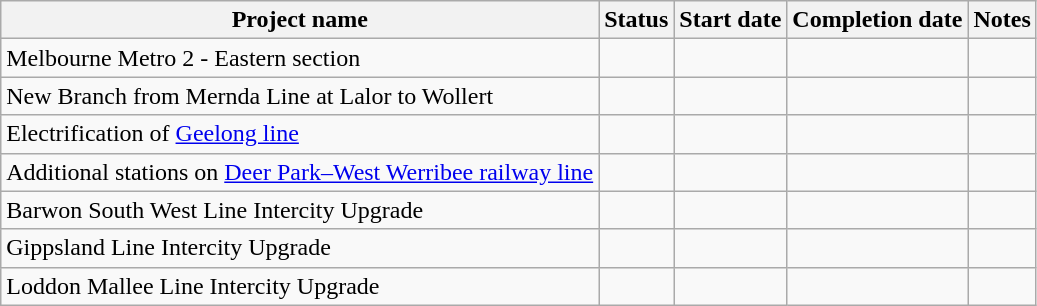<table class="wikitable sortable">
<tr>
<th>Project name</th>
<th>Status</th>
<th>Start date</th>
<th>Completion date</th>
<th>Notes</th>
</tr>
<tr>
<td>Melbourne Metro 2 - Eastern section</td>
<td></td>
<td></td>
<td></td>
<td></td>
</tr>
<tr>
<td>New Branch from Mernda Line at Lalor to Wollert</td>
<td></td>
<td></td>
<td></td>
<td></td>
</tr>
<tr>
<td>Electrification of <a href='#'>Geelong line</a></td>
<td></td>
<td></td>
<td></td>
<td></td>
</tr>
<tr>
<td>Additional stations on <a href='#'>Deer Park–West Werribee railway line</a></td>
<td></td>
<td></td>
<td></td>
<td></td>
</tr>
<tr>
<td>Barwon South West Line Intercity Upgrade</td>
<td></td>
<td></td>
<td></td>
<td></td>
</tr>
<tr>
<td>Gippsland Line Intercity Upgrade</td>
<td></td>
<td></td>
<td></td>
<td></td>
</tr>
<tr>
<td>Loddon Mallee Line Intercity Upgrade</td>
<td></td>
<td></td>
<td></td>
<td></td>
</tr>
</table>
